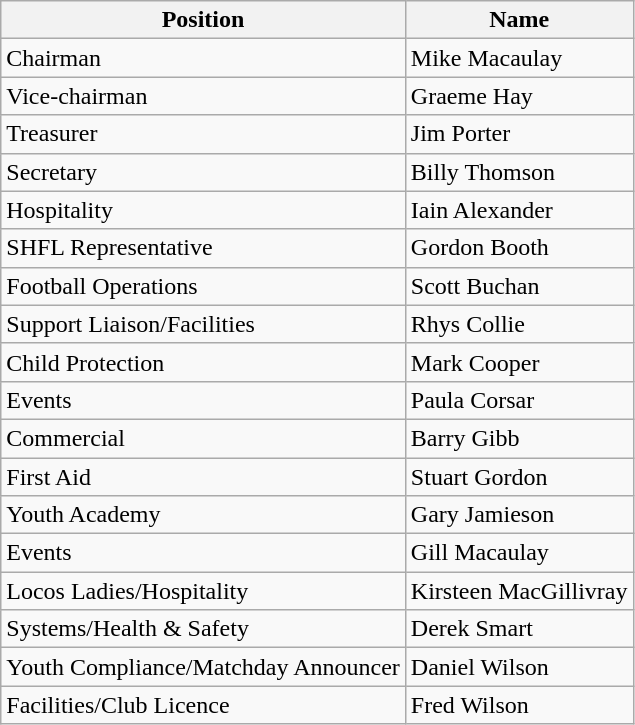<table class="wikitable">
<tr>
<th>Position</th>
<th>Name</th>
</tr>
<tr>
<td>Chairman</td>
<td>Mike Macaulay</td>
</tr>
<tr>
<td>Vice-chairman</td>
<td>Graeme Hay</td>
</tr>
<tr>
<td>Treasurer</td>
<td>Jim Porter</td>
</tr>
<tr>
<td>Secretary</td>
<td>Billy Thomson</td>
</tr>
<tr>
<td>Hospitality</td>
<td>Iain Alexander</td>
</tr>
<tr>
<td>SHFL Representative</td>
<td>Gordon Booth</td>
</tr>
<tr>
<td>Football Operations</td>
<td>Scott Buchan</td>
</tr>
<tr>
<td>Support Liaison/Facilities</td>
<td>Rhys Collie</td>
</tr>
<tr>
<td>Child Protection</td>
<td>Mark Cooper</td>
</tr>
<tr>
<td>Events</td>
<td>Paula Corsar</td>
</tr>
<tr>
<td>Commercial</td>
<td>Barry Gibb</td>
</tr>
<tr>
<td>First Aid</td>
<td>Stuart Gordon</td>
</tr>
<tr>
<td>Youth Academy</td>
<td>Gary Jamieson</td>
</tr>
<tr>
<td>Events</td>
<td>Gill Macaulay</td>
</tr>
<tr>
<td>Locos Ladies/Hospitality</td>
<td>Kirsteen MacGillivray</td>
</tr>
<tr>
<td>Systems/Health & Safety</td>
<td>Derek Smart</td>
</tr>
<tr>
<td>Youth Compliance/Matchday Announcer</td>
<td>Daniel Wilson</td>
</tr>
<tr>
<td>Facilities/Club Licence</td>
<td>Fred Wilson</td>
</tr>
</table>
